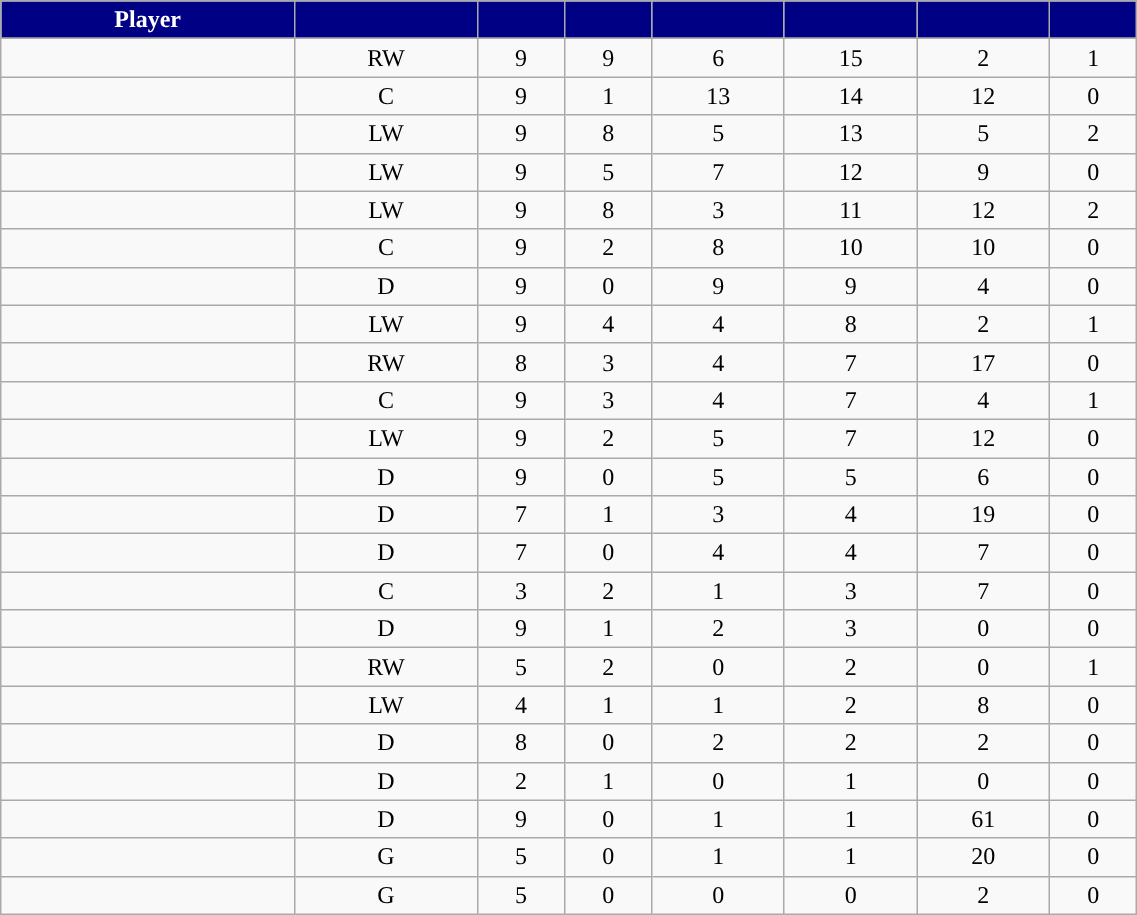<table style="width:60%;" class="wikitable sortable">
<tr align=center>
<th style="color:white; background:#000084; ">Player</th>
<th style="color:white; background:#000084; "></th>
<th style="color:white; background:#000084; "></th>
<th style="color:white; background:#000084; "></th>
<th style="color:white; background:#000084; "></th>
<th style="color:white; background:#000084; "></th>
<th style="color:white; background:#000084; "></th>
<th style="color:white; background:#000084; "></th>
</tr>
<tr>
</tr>
<tr style="text-align:center;">
<td align="right"></td>
<td>RW</td>
<td>9</td>
<td>9</td>
<td>6</td>
<td>15</td>
<td>2</td>
<td>1</td>
</tr>
<tr align="center">
<td align="right"></td>
<td>C</td>
<td>9</td>
<td>1</td>
<td>13</td>
<td>14</td>
<td>12</td>
<td>0</td>
</tr>
<tr align="center">
<td align="right"></td>
<td>LW</td>
<td>9</td>
<td>8</td>
<td>5</td>
<td>13</td>
<td>5</td>
<td>2</td>
</tr>
<tr align="center">
<td align="right"></td>
<td>LW</td>
<td>9</td>
<td>5</td>
<td>7</td>
<td>12</td>
<td>9</td>
<td>0</td>
</tr>
<tr align="center">
<td align="right"></td>
<td>LW</td>
<td>9</td>
<td>8</td>
<td>3</td>
<td>11</td>
<td>12</td>
<td>2</td>
</tr>
<tr align="center">
<td align="right"></td>
<td>C</td>
<td>9</td>
<td>2</td>
<td>8</td>
<td>10</td>
<td>10</td>
<td>0</td>
</tr>
<tr align="center">
<td align="right"></td>
<td>D</td>
<td>9</td>
<td>0</td>
<td>9</td>
<td>9</td>
<td>4</td>
<td>0</td>
</tr>
<tr align="center">
<td align="right"></td>
<td>LW</td>
<td>9</td>
<td>4</td>
<td>4</td>
<td>8</td>
<td>2</td>
<td>1</td>
</tr>
<tr align="center">
<td align="right"></td>
<td>RW</td>
<td>8</td>
<td>3</td>
<td>4</td>
<td>7</td>
<td>17</td>
<td>0</td>
</tr>
<tr align="center">
<td align="right"></td>
<td>C</td>
<td>9</td>
<td>3</td>
<td>4</td>
<td>7</td>
<td>4</td>
<td>1</td>
</tr>
<tr align="center">
<td align="right"></td>
<td>LW</td>
<td>9</td>
<td>2</td>
<td>5</td>
<td>7</td>
<td>12</td>
<td>0</td>
</tr>
<tr align="center">
<td align="right"></td>
<td>D</td>
<td>9</td>
<td>0</td>
<td>5</td>
<td>5</td>
<td>6</td>
<td>0</td>
</tr>
<tr align="center">
<td align="right"></td>
<td>D</td>
<td>7</td>
<td>1</td>
<td>3</td>
<td>4</td>
<td>19</td>
<td>0</td>
</tr>
<tr align="center">
<td align="right"></td>
<td>D</td>
<td>7</td>
<td>0</td>
<td>4</td>
<td>4</td>
<td>7</td>
<td>0</td>
</tr>
<tr align="center">
<td align="right"></td>
<td>C</td>
<td>3</td>
<td>2</td>
<td>1</td>
<td>3</td>
<td>7</td>
<td>0</td>
</tr>
<tr align="center">
<td align="right"></td>
<td>D</td>
<td>9</td>
<td>1</td>
<td>2</td>
<td>3</td>
<td>0</td>
<td>0</td>
</tr>
<tr align="center">
<td align="right"></td>
<td>RW</td>
<td>5</td>
<td>2</td>
<td>0</td>
<td>2</td>
<td>0</td>
<td>1</td>
</tr>
<tr align="center">
<td align="right"></td>
<td>LW</td>
<td>4</td>
<td>1</td>
<td>1</td>
<td>2</td>
<td>8</td>
<td>0</td>
</tr>
<tr align="center">
<td align="right"></td>
<td>D</td>
<td>8</td>
<td>0</td>
<td>2</td>
<td>2</td>
<td>2</td>
<td>0</td>
</tr>
<tr align="center">
<td align="right"></td>
<td>D</td>
<td>2</td>
<td>1</td>
<td>0</td>
<td>1</td>
<td>0</td>
<td>0</td>
</tr>
<tr align="center">
<td align="right"></td>
<td>D</td>
<td>9</td>
<td>0</td>
<td>1</td>
<td>1</td>
<td>61</td>
<td>0</td>
</tr>
<tr align="center">
<td align="right"></td>
<td>G</td>
<td>5</td>
<td>0</td>
<td>1</td>
<td>1</td>
<td>20</td>
<td>0</td>
</tr>
<tr align="center">
<td align="right"></td>
<td>G</td>
<td>5</td>
<td>0</td>
<td>0</td>
<td>0</td>
<td>2</td>
<td>0</td>
</tr>
</table>
